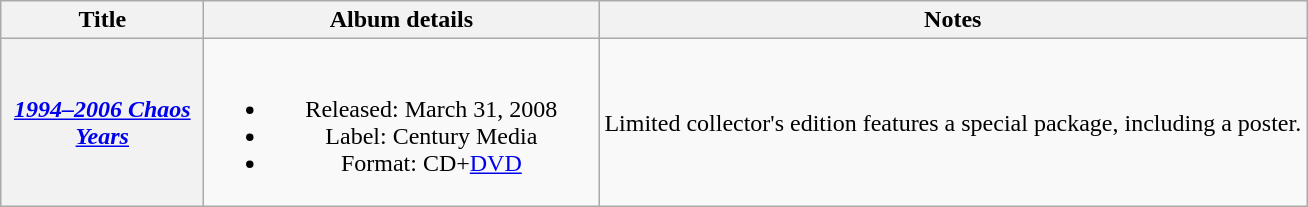<table class="wikitable plainrowheaders" style="text-align:center;">
<tr>
<th scope="col" style="width:8em;">Title</th>
<th scope="col" style="width:16em;">Album details</th>
<th scope="col">Notes</th>
</tr>
<tr>
<th scope="row"><em><a href='#'>1994–2006 Chaos Years</a></em></th>
<td><br><ul><li>Released: March 31, 2008</li><li>Label: Century Media</li><li>Format: CD+<a href='#'>DVD</a></li></ul></td>
<td>Limited collector's edition features a special package, including a poster.</td>
</tr>
</table>
